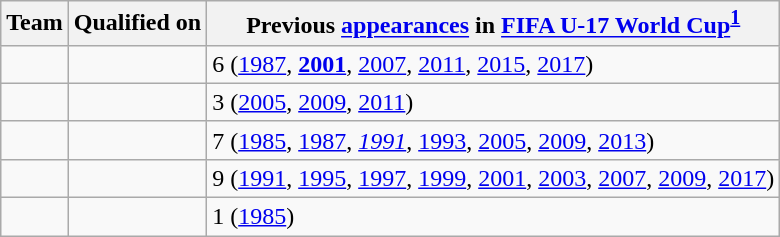<table class="wikitable sortable">
<tr>
<th>Team</th>
<th>Qualified on</th>
<th data-sort-type="number">Previous <a href='#'>appearances</a> in <a href='#'>FIFA U-17 World Cup</a><sup><strong><a href='#'>1</a></strong></sup></th>
</tr>
<tr>
<td></td>
<td></td>
<td>6 (<a href='#'>1987</a>, <a href='#'><strong>2001</strong></a>, <a href='#'>2007</a>, <a href='#'>2011</a>, <a href='#'>2015</a>, <a href='#'>2017</a>)</td>
</tr>
<tr>
<td></td>
<td></td>
<td>3 (<a href='#'>2005</a>, <a href='#'>2009</a>, <a href='#'>2011</a>)</td>
</tr>
<tr>
<td></td>
<td></td>
<td>7 (<a href='#'>1985</a>, <a href='#'>1987</a>, <em><a href='#'>1991</a></em>, <a href='#'>1993</a>, <a href='#'>2005</a>, <a href='#'>2009</a>, <a href='#'>2013</a>)</td>
</tr>
<tr>
<td></td>
<td></td>
<td>9 (<a href='#'>1991</a>, <a href='#'>1995</a>, <a href='#'>1997</a>, <a href='#'>1999</a>, <a href='#'>2001</a>, <a href='#'>2003</a>, <a href='#'>2007</a>, <a href='#'>2009</a>, <a href='#'>2017</a>)</td>
</tr>
<tr>
<td></td>
<td></td>
<td>1 (<a href='#'>1985</a>)</td>
</tr>
</table>
